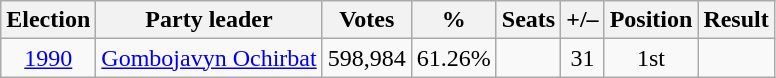<table class=wikitable style=text-align:center>
<tr>
<th>Election</th>
<th>Party leader</th>
<th>Votes</th>
<th>%</th>
<th>Seats</th>
<th>+/–</th>
<th>Position</th>
<th>Result</th>
</tr>
<tr>
<td><a href='#'>1990</a></td>
<td><a href='#'>Gombojavyn Ochirbat</a></td>
<td>598,984</td>
<td>61.26%</td>
<td></td>
<td> 31</td>
<td> 1st</td>
<td></td>
</tr>
</table>
